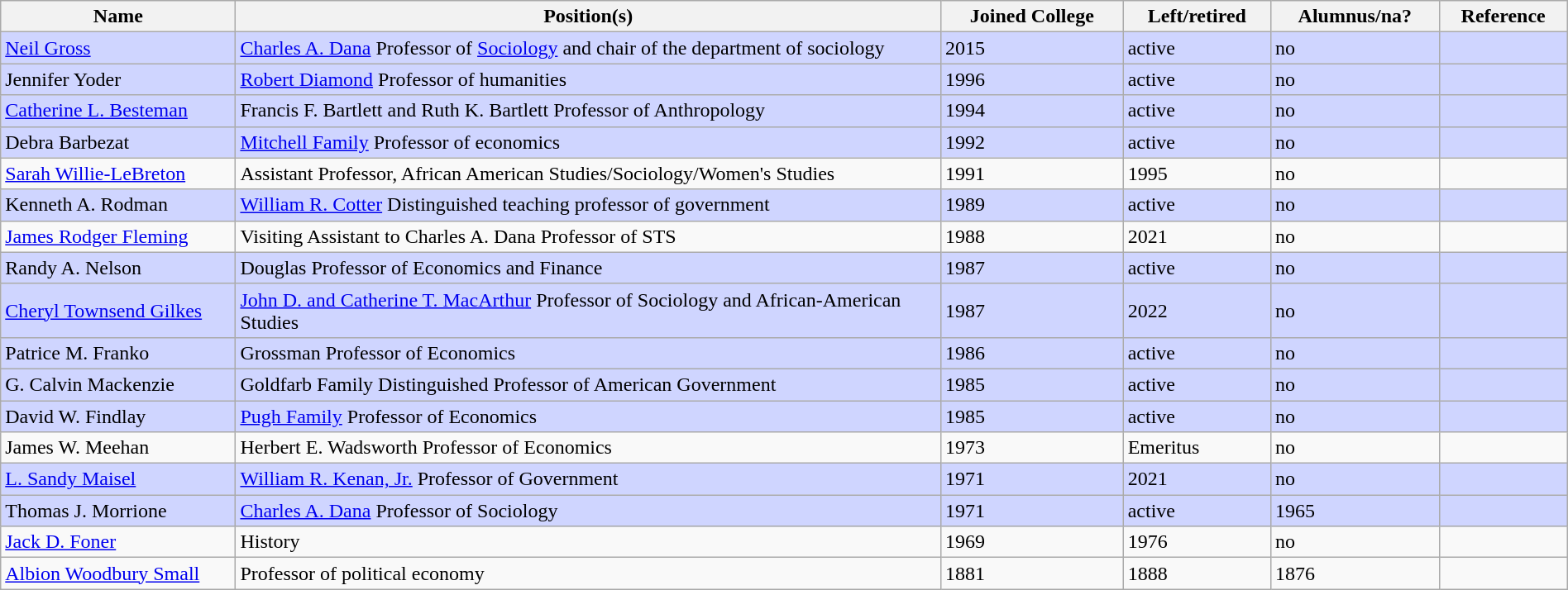<table class="wikitable sortable" style="width:100%">
<tr>
<th style="width:15%;">Name</th>
<th style="width:45%;">Position(s)</th>
<th style="width:*;">Joined College</th>
<th style="width:*;">Left/retired</th>
<th style="width:*;">Alumnus/na?</th>
<th style="width:*;" class="unsortable">Reference</th>
</tr>
<tr style="background:#cfd5ff;">
<td><a href='#'>Neil Gross</a></td>
<td><a href='#'>Charles A. Dana</a> Professor of <a href='#'>Sociology</a> and chair of the department of sociology</td>
<td>2015</td>
<td>active</td>
<td>no</td>
<td></td>
</tr>
<tr style="background:#cfd5ff;">
<td>Jennifer Yoder</td>
<td><a href='#'>Robert Diamond</a> Professor of humanities</td>
<td>1996</td>
<td>active</td>
<td>no</td>
<td></td>
</tr>
<tr style="background:#cfd5ff;">
<td><a href='#'>Catherine L. Besteman</a></td>
<td>Francis F. Bartlett and Ruth K. Bartlett Professor of Anthropology</td>
<td>1994</td>
<td>active</td>
<td>no</td>
<td></td>
</tr>
<tr style="background:#cfd5ff;">
<td>Debra Barbezat</td>
<td><a href='#'>Mitchell Family</a> Professor of economics</td>
<td>1992</td>
<td>active</td>
<td>no</td>
<td></td>
</tr>
<tr>
<td><a href='#'>Sarah Willie-LeBreton</a></td>
<td>Assistant Professor, African American Studies/Sociology/Women's Studies</td>
<td>1991</td>
<td>1995</td>
<td>no</td>
<td></td>
</tr>
<tr style="background:#cfd5ff;">
<td>Kenneth A. Rodman</td>
<td><a href='#'>William R. Cotter</a> Distinguished teaching professor of government</td>
<td>1989</td>
<td>active</td>
<td>no</td>
<td></td>
</tr>
<tr>
<td><a href='#'>James Rodger Fleming</a></td>
<td>Visiting Assistant to Charles A. Dana Professor of STS</td>
<td>1988</td>
<td>2021</td>
<td>no</td>
<td></td>
</tr>
<tr style="background:#cfd5ff;">
<td>Randy A. Nelson</td>
<td>Douglas Professor of Economics and Finance</td>
<td>1987</td>
<td>active</td>
<td>no</td>
<td></td>
</tr>
<tr style="background:#cfd5ff;">
<td><a href='#'>Cheryl Townsend Gilkes</a></td>
<td><a href='#'>John D. and Catherine T. MacArthur</a> Professor of Sociology and African-American Studies</td>
<td>1987</td>
<td>2022</td>
<td>no</td>
<td></td>
</tr>
<tr style="background:#cfd5ff;">
<td>Patrice M. Franko</td>
<td>Grossman Professor of Economics</td>
<td>1986</td>
<td>active</td>
<td>no</td>
<td></td>
</tr>
<tr style="background:#cfd5ff;">
<td>G. Calvin Mackenzie</td>
<td>Goldfarb Family Distinguished Professor of American Government</td>
<td>1985</td>
<td>active</td>
<td>no</td>
<td></td>
</tr>
<tr style="background:#cfd5ff;">
<td>David W. Findlay</td>
<td><a href='#'>Pugh Family</a> Professor of Economics</td>
<td>1985</td>
<td>active</td>
<td>no</td>
<td></td>
</tr>
<tr>
<td>James W. Meehan</td>
<td>Herbert E. Wadsworth Professor of Economics</td>
<td>1973</td>
<td>Emeritus</td>
<td>no</td>
<td></td>
</tr>
<tr style="background:#cfd5ff;">
<td><a href='#'>L. Sandy Maisel</a></td>
<td><a href='#'>William R. Kenan, Jr.</a> Professor of Government</td>
<td>1971</td>
<td>2021</td>
<td>no</td>
<td></td>
</tr>
<tr style="background:#cfd5ff;">
<td>Thomas J. Morrione</td>
<td><a href='#'>Charles A. Dana</a> Professor of Sociology</td>
<td>1971</td>
<td>active</td>
<td>1965</td>
<td></td>
</tr>
<tr>
<td><a href='#'>Jack D. Foner</a></td>
<td>History</td>
<td>1969</td>
<td>1976</td>
<td>no</td>
<td></td>
</tr>
<tr>
<td><a href='#'>Albion Woodbury Small</a></td>
<td>Professor of political economy</td>
<td>1881</td>
<td>1888</td>
<td>1876</td>
<td></td>
</tr>
</table>
